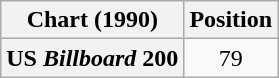<table class="wikitable plainrowheaders" style="text-align:center">
<tr>
<th scope="col">Chart (1990)</th>
<th scope="col">Position</th>
</tr>
<tr>
<th scope="row">US <em>Billboard</em> 200</th>
<td>79</td>
</tr>
</table>
